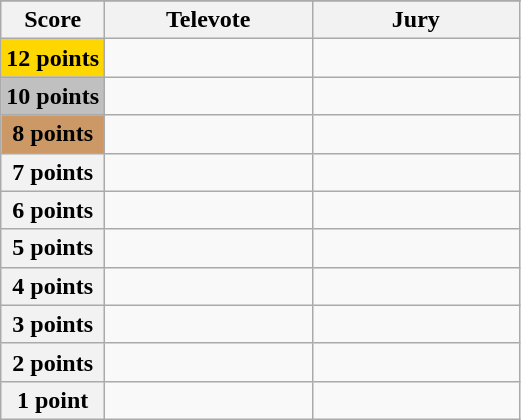<table class="wikitable">
<tr>
</tr>
<tr>
<th scope="col" width="20%">Score</th>
<th scope="col" width="40%">Televote</th>
<th scope="col" width="40%">Jury</th>
</tr>
<tr>
<th scope="row" style="background:gold">12 points</th>
<td></td>
<td></td>
</tr>
<tr>
<th scope="row" style="background:silver">10 points</th>
<td></td>
<td></td>
</tr>
<tr>
<th scope="row" style="background:#CC9966">8 points</th>
<td></td>
<td></td>
</tr>
<tr>
<th scope="row">7 points</th>
<td></td>
<td></td>
</tr>
<tr>
<th scope="row">6 points</th>
<td></td>
<td></td>
</tr>
<tr>
<th scope="row">5 points</th>
<td></td>
<td></td>
</tr>
<tr>
<th scope="row">4 points</th>
<td></td>
<td></td>
</tr>
<tr>
<th scope="row">3 points</th>
<td></td>
<td></td>
</tr>
<tr>
<th scope="row">2 points</th>
<td></td>
<td></td>
</tr>
<tr>
<th scope="row">1 point</th>
<td></td>
<td></td>
</tr>
</table>
